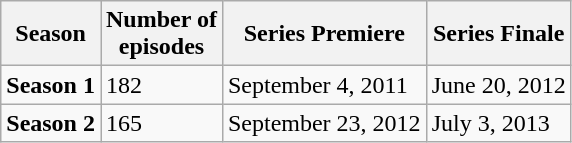<table class="wikitable">
<tr>
<th>Season</th>
<th>Number of<br>episodes</th>
<th>Series Premiere</th>
<th>Series Finale</th>
</tr>
<tr>
<td><strong>Season 1</strong></td>
<td>182</td>
<td>September 4, 2011</td>
<td>June 20, 2012</td>
</tr>
<tr>
<td><strong>Season 2</strong></td>
<td>165</td>
<td>September 23, 2012</td>
<td>July 3, 2013</td>
</tr>
</table>
